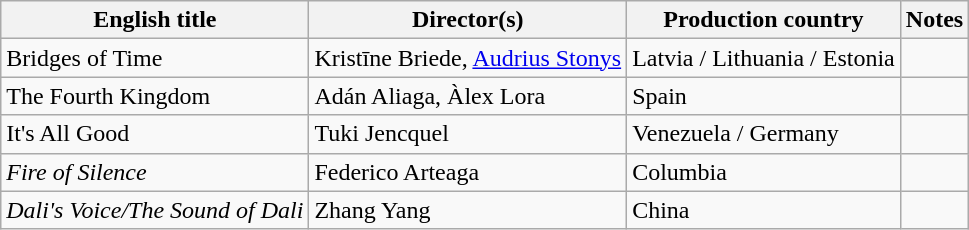<table class="wikitable sortable">
<tr>
<th>English title</th>
<th>Director(s)</th>
<th>Production country</th>
<th>Notes</th>
</tr>
<tr>
<td>Bridges of Time</td>
<td>Kristīne Briede, <a href='#'>Audrius Stonys</a></td>
<td>Latvia / Lithuania / Estonia</td>
<td></td>
</tr>
<tr>
<td>The Fourth Kingdom</td>
<td>Adán Aliaga, Àlex Lora</td>
<td>Spain</td>
<td></td>
</tr>
<tr>
<td>It's All Good</td>
<td>Tuki Jencquel</td>
<td>Venezuela / Germany</td>
<td></td>
</tr>
<tr>
<td><em>Fire of Silence</em></td>
<td>Federico Arteaga</td>
<td>Columbia</td>
<td></td>
</tr>
<tr>
<td><em>Dali's Voice/The Sound of Dali</em></td>
<td>Zhang Yang</td>
<td>China</td>
<td></td>
</tr>
</table>
